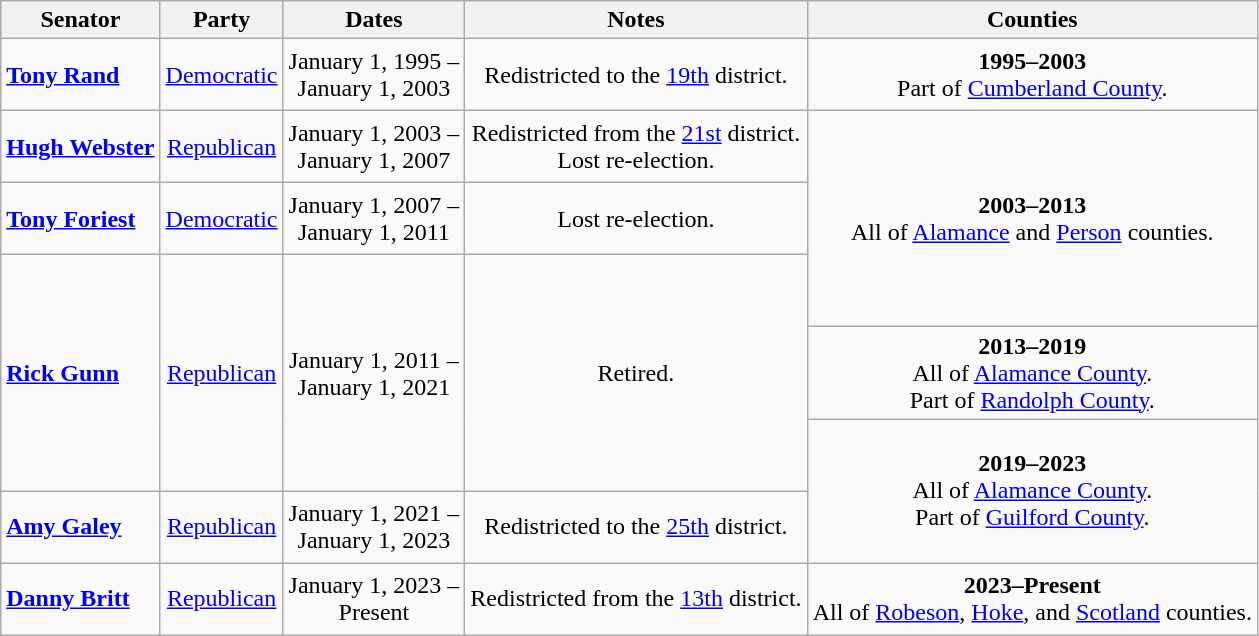<table class=wikitable style="text-align:center">
<tr>
<th>Senator</th>
<th>Party</th>
<th>Dates</th>
<th>Notes</th>
<th>Counties</th>
</tr>
<tr style="height:3em">
<td align=left><strong><a href='#'>Tony Rand</a></strong></td>
<td><a href='#'>Democratic</a></td>
<td nowrap>January 1, 1995 – <br> January 1, 2003</td>
<td>Redistricted to the <a href='#'>19th</a> district.</td>
<td><strong>1995–2003</strong> <br> Part of <a href='#'>Cumberland County</a>.</td>
</tr>
<tr style="height:3em">
<td align=left><strong><a href='#'>Hugh Webster</a></strong></td>
<td><a href='#'>Republican</a></td>
<td nowrap>January 1, 2003 – <br> January 1, 2007</td>
<td>Redistricted from the <a href='#'>21st</a> district. <br> Lost re-election.</td>
<td rowspan=3><strong>2003–2013</strong> <br> All of <a href='#'>Alamance</a> and <a href='#'>Person</a> counties.</td>
</tr>
<tr style="height:3em">
<td align=left><strong><a href='#'>Tony Foriest</a></strong></td>
<td><a href='#'>Democratic</a></td>
<td nowrap>January 1, 2007 – <br> January 1, 2011</td>
<td>Lost re-election.</td>
</tr>
<tr style="height:3em">
<td rowspan=3 align=left><strong><a href='#'>Rick Gunn</a></strong></td>
<td rowspan=3 ><a href='#'>Republican</a></td>
<td rowspan=3 nowrap>January 1, 2011 – <br> January 1, 2021</td>
<td rowspan=3>Retired.</td>
</tr>
<tr style="height:3em">
<td><strong>2013–2019</strong> <br> All of <a href='#'>Alamance County</a>. <br> Part of <a href='#'>Randolph County</a>.</td>
</tr>
<tr style="height:3em">
<td rowspan=2><strong>2019–2023</strong> <br> All of <a href='#'>Alamance County</a>. <br> Part of <a href='#'>Guilford County</a>.</td>
</tr>
<tr style="height:3em">
<td align=left><strong><a href='#'>Amy Galey</a></strong></td>
<td><a href='#'>Republican</a></td>
<td nowrap>January 1, 2021 – <br> January 1, 2023</td>
<td>Redistricted to the <a href='#'>25th</a> district.</td>
</tr>
<tr style="height:3em">
<td align=left><strong><a href='#'>Danny Britt</a></strong></td>
<td><a href='#'>Republican</a></td>
<td nowrap>January 1, 2023 – <br> Present</td>
<td>Redistricted from the <a href='#'>13th</a> district.</td>
<td><strong>2023–Present</strong><br> All of <a href='#'>Robeson</a>, <a href='#'>Hoke</a>, and <a href='#'>Scotland</a> counties.</td>
</tr>
</table>
